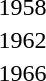<table>
<tr>
<td>1958</td>
<td></td>
<td></td>
<td></td>
</tr>
<tr>
<td>1962</td>
<td></td>
<td></td>
<td></td>
</tr>
<tr>
<td>1966</td>
<td></td>
<td></td>
<td></td>
</tr>
</table>
